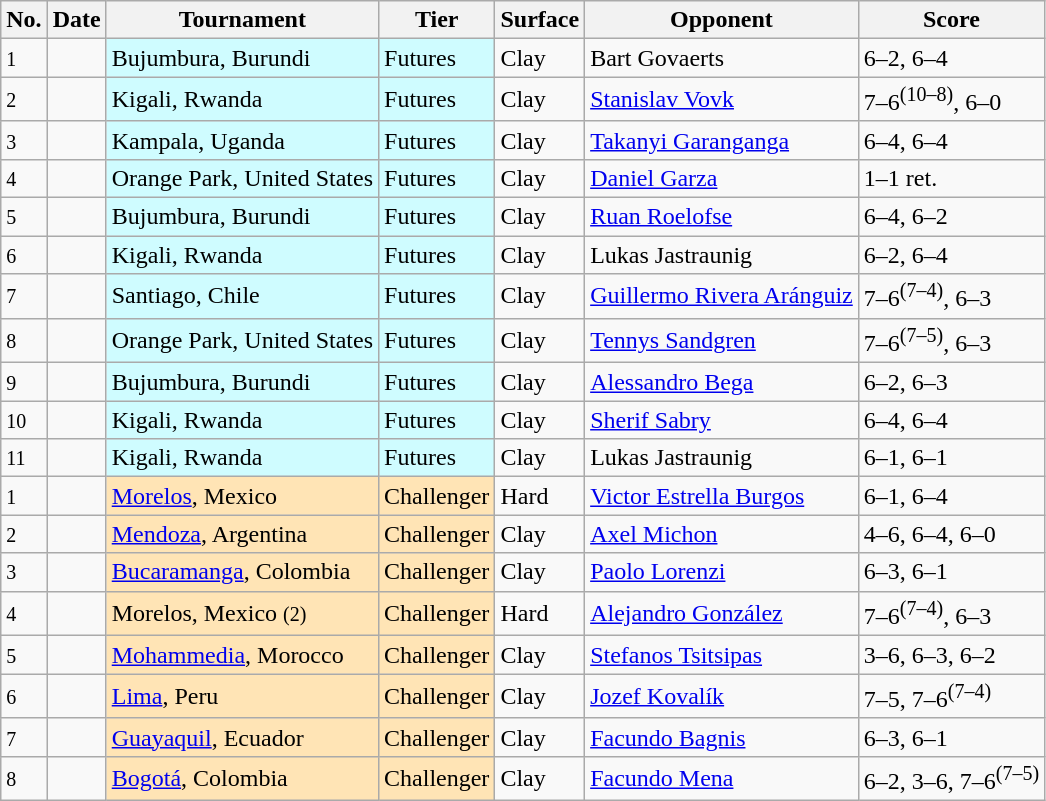<table class="sortable wikitable nowrap">
<tr>
<th class="unsortable">No.</th>
<th>Date</th>
<th>Tournament</th>
<th>Tier</th>
<th>Surface</th>
<th>Opponent</th>
<th class="unsortable">Score</th>
</tr>
<tr>
<td><small>1</small></td>
<td></td>
<td bgcolor=cffcff>Bujumbura, Burundi</td>
<td bgcolor=cffcff>Futures</td>
<td>Clay</td>
<td> Bart Govaerts</td>
<td>6–2, 6–4</td>
</tr>
<tr>
<td><small>2</small></td>
<td></td>
<td bgcolor=cffcff>Kigali, Rwanda</td>
<td bgcolor=cffcff>Futures</td>
<td>Clay</td>
<td> <a href='#'>Stanislav Vovk</a></td>
<td>7–6<sup>(10–8)</sup>, 6–0</td>
</tr>
<tr>
<td><small>3</small></td>
<td></td>
<td bgcolor=cffcff>Kampala, Uganda</td>
<td bgcolor=cffcff>Futures</td>
<td>Clay</td>
<td> <a href='#'>Takanyi Garanganga</a></td>
<td>6–4, 6–4</td>
</tr>
<tr>
<td><small>4</small></td>
<td></td>
<td bgcolor=cffcff>Orange Park, United States</td>
<td bgcolor=cffcff>Futures</td>
<td>Clay</td>
<td> <a href='#'>Daniel Garza</a></td>
<td>1–1 ret.</td>
</tr>
<tr>
<td><small>5</small></td>
<td></td>
<td bgcolor=cffcff>Bujumbura, Burundi</td>
<td bgcolor=cffcff>Futures</td>
<td>Clay</td>
<td> <a href='#'>Ruan Roelofse</a></td>
<td>6–4, 6–2</td>
</tr>
<tr>
<td><small>6</small></td>
<td></td>
<td bgcolor=cffcff>Kigali, Rwanda</td>
<td bgcolor=cffcff>Futures</td>
<td>Clay</td>
<td> Lukas Jastraunig</td>
<td>6–2, 6–4</td>
</tr>
<tr>
<td><small>7</small></td>
<td></td>
<td bgcolor=cffcff>Santiago, Chile</td>
<td bgcolor=cffcff>Futures</td>
<td>Clay</td>
<td> <a href='#'>Guillermo Rivera Aránguiz</a></td>
<td>7–6<sup>(7–4)</sup>, 6–3</td>
</tr>
<tr>
<td><small>8</small></td>
<td></td>
<td bgcolor=cffcff>Orange Park, United States</td>
<td bgcolor=cffcff>Futures</td>
<td>Clay</td>
<td> <a href='#'>Tennys Sandgren</a></td>
<td>7–6<sup>(7–5)</sup>, 6–3</td>
</tr>
<tr>
<td><small>9</small></td>
<td></td>
<td bgcolor=cffcff>Bujumbura, Burundi</td>
<td bgcolor=cffcff>Futures</td>
<td>Clay</td>
<td> <a href='#'>Alessandro Bega</a></td>
<td>6–2, 6–3</td>
</tr>
<tr>
<td><small>10</small></td>
<td></td>
<td bgcolor=cffcff>Kigali, Rwanda</td>
<td bgcolor=cffcff>Futures</td>
<td>Clay</td>
<td> <a href='#'>Sherif Sabry</a></td>
<td>6–4, 6–4</td>
</tr>
<tr>
<td><small>11</small></td>
<td></td>
<td bgcolor=cffcff>Kigali, Rwanda</td>
<td bgcolor=cffcff>Futures</td>
<td>Clay</td>
<td> Lukas Jastraunig</td>
<td>6–1, 6–1</td>
</tr>
<tr>
<td><small>1</small></td>
<td><a href='#'></a></td>
<td bgcolor=moccasin><a href='#'>Morelos</a>, Mexico</td>
<td bgcolor=moccasin>Challenger</td>
<td>Hard</td>
<td> <a href='#'>Victor Estrella Burgos</a></td>
<td>6–1, 6–4</td>
</tr>
<tr>
<td><small>2</small></td>
<td><a href='#'></a></td>
<td bgcolor=moccasin><a href='#'>Mendoza</a>, Argentina</td>
<td bgcolor=moccasin>Challenger</td>
<td>Clay</td>
<td> <a href='#'>Axel Michon</a></td>
<td>4–6, 6–4, 6–0</td>
</tr>
<tr>
<td><small>3</small></td>
<td><a href='#'></a></td>
<td bgcolor=moccasin><a href='#'>Bucaramanga</a>, Colombia</td>
<td bgcolor=moccasin>Challenger</td>
<td>Clay</td>
<td> <a href='#'>Paolo Lorenzi</a></td>
<td>6–3, 6–1</td>
</tr>
<tr>
<td><small>4</small></td>
<td><a href='#'></a></td>
<td bgcolor=moccasin>Morelos, Mexico <small>(2)</small></td>
<td bgcolor=moccasin>Challenger</td>
<td>Hard</td>
<td> <a href='#'>Alejandro González</a></td>
<td>7–6<sup>(7–4)</sup>, 6–3</td>
</tr>
<tr>
<td><small>5</small></td>
<td><a href='#'></a></td>
<td bgcolor=moccasin><a href='#'>Mohammedia</a>, Morocco</td>
<td bgcolor=moccasin>Challenger</td>
<td>Clay</td>
<td> <a href='#'>Stefanos Tsitsipas</a></td>
<td>3–6, 6–3, 6–2</td>
</tr>
<tr>
<td><small>6</small></td>
<td><a href='#'></a></td>
<td bgcolor=moccasin><a href='#'>Lima</a>, Peru</td>
<td bgcolor=moccasin>Challenger</td>
<td>Clay</td>
<td> <a href='#'>Jozef Kovalík</a></td>
<td>7–5, 7–6<sup>(7–4)</sup></td>
</tr>
<tr>
<td><small>7</small></td>
<td><a href='#'></a></td>
<td bgcolor=moccasin><a href='#'>Guayaquil</a>, Ecuador</td>
<td bgcolor=moccasin>Challenger</td>
<td>Clay</td>
<td> <a href='#'>Facundo Bagnis</a></td>
<td>6–3, 6–1</td>
</tr>
<tr>
<td><small>8</small></td>
<td><a href='#'></a></td>
<td bgcolor=moccasin><a href='#'>Bogotá</a>, Colombia</td>
<td bgcolor=moccasin>Challenger</td>
<td>Clay</td>
<td> <a href='#'>Facundo Mena</a></td>
<td>6–2, 3–6, 7–6<sup>(7–5)</sup></td>
</tr>
</table>
